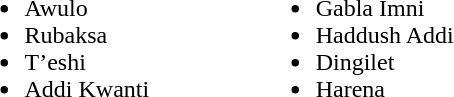<table>
<tr>
<td><br><ul><li>Awulo</li><li>Rubaksa</li><li>T’eshi</li><li>Addi Kwanti</li></ul></td>
<td WIDTH="63"></td>
<td><br><ul><li>Gabla Imni</li><li>Haddush Addi</li><li>Dingilet</li><li>Harena</li></ul></td>
</tr>
</table>
